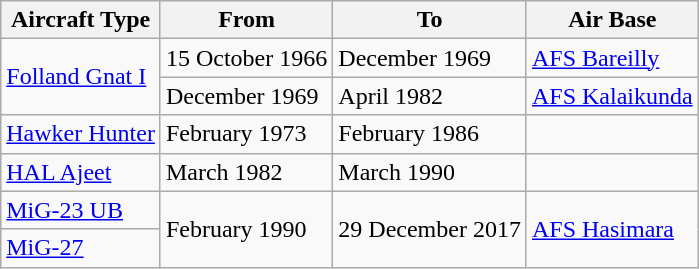<table class="wikitable">
<tr>
<th>Aircraft Type</th>
<th>From</th>
<th>To</th>
<th>Air Base</th>
</tr>
<tr>
<td rowspan='2'><a href='#'>Folland Gnat I</a></td>
<td>15 October 1966</td>
<td>December 1969</td>
<td><a href='#'>AFS Bareilly</a></td>
</tr>
<tr>
<td>December 1969</td>
<td>April 1982</td>
<td><a href='#'>AFS Kalaikunda</a></td>
</tr>
<tr>
<td><a href='#'>Hawker Hunter</a></td>
<td>February 1973</td>
<td>February 1986</td>
<td></td>
</tr>
<tr>
<td><a href='#'>HAL Ajeet</a></td>
<td>March 1982</td>
<td>March 1990</td>
<td></td>
</tr>
<tr>
<td><a href='#'>MiG-23 UB</a></td>
<td rowspan=2>February 1990</td>
<td rowspan=2>29 December 2017</td>
<td rowspan='2'><a href='#'>AFS Hasimara</a></td>
</tr>
<tr>
<td><a href='#'>MiG-27</a></td>
</tr>
</table>
